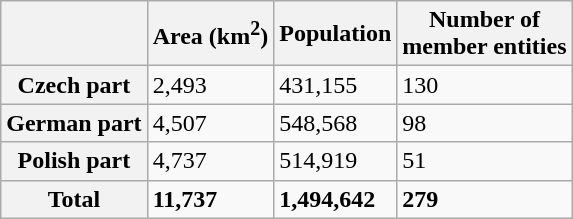<table class="wikitable">
<tr>
<th></th>
<th>Area (km<sup>2</sup>)</th>
<th>Population</th>
<th>Number of<br>member entities</th>
</tr>
<tr>
<th>Czech part</th>
<td>2,493</td>
<td>431,155</td>
<td>130</td>
</tr>
<tr>
<th>German part</th>
<td>4,507</td>
<td>548,568</td>
<td>98</td>
</tr>
<tr>
<th>Polish part</th>
<td>4,737</td>
<td>514,919</td>
<td>51</td>
</tr>
<tr>
<th>Total</th>
<td><strong>11,737</strong></td>
<td><strong>1,494,642</strong></td>
<td><strong>279</strong></td>
</tr>
</table>
